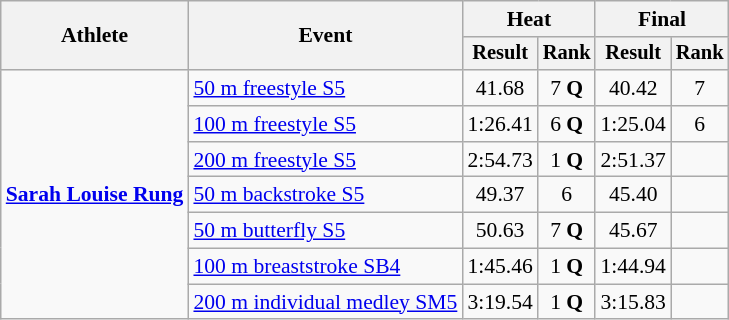<table class="wikitable" style="font-size:90%">
<tr>
<th rowspan="2">Athlete</th>
<th rowspan="2">Event</th>
<th colspan=2>Heat</th>
<th colspan=2>Final</th>
</tr>
<tr style="font-size:95%">
<th>Result</th>
<th>Rank</th>
<th>Result</th>
<th>Rank</th>
</tr>
<tr align=center>
<td align=left rowspan=7><strong><a href='#'>Sarah Louise Rung</a></strong></td>
<td align=left><a href='#'>50 m freestyle S5</a></td>
<td>41.68</td>
<td>7 <strong>Q</strong></td>
<td>40.42</td>
<td>7</td>
</tr>
<tr align=center>
<td align=left><a href='#'>100 m freestyle S5</a></td>
<td>1:26.41</td>
<td>6 <strong>Q</strong></td>
<td>1:25.04</td>
<td>6</td>
</tr>
<tr align=center>
<td align=left><a href='#'>200 m freestyle S5</a></td>
<td>2:54.73</td>
<td>1 <strong>Q</strong></td>
<td>2:51.37</td>
<td></td>
</tr>
<tr align=center>
<td align=left><a href='#'>50 m backstroke S5</a></td>
<td>49.37</td>
<td>6</td>
<td>45.40</td>
<td></td>
</tr>
<tr align=center>
<td align=left><a href='#'>50 m butterfly S5</a></td>
<td>50.63</td>
<td>7 <strong>Q</strong></td>
<td>45.67</td>
<td></td>
</tr>
<tr align=center>
<td align=left><a href='#'>100 m breaststroke SB4</a></td>
<td>1:45.46</td>
<td>1 <strong>Q</strong></td>
<td>1:44.94</td>
<td></td>
</tr>
<tr align=center>
<td align=left><a href='#'>200 m individual medley SM5</a></td>
<td>3:19.54</td>
<td>1 <strong>Q</strong></td>
<td>3:15.83</td>
<td></td>
</tr>
</table>
